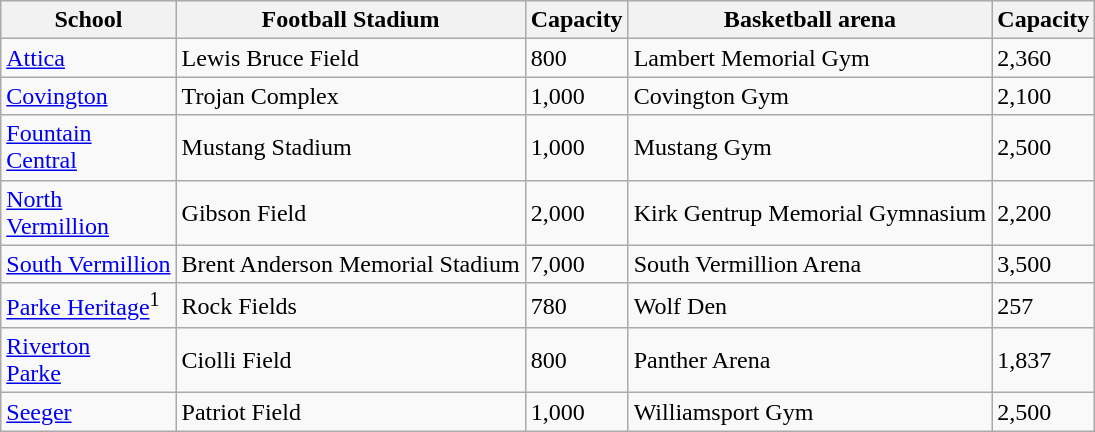<table class="wikitable sortable">
<tr>
<th>School</th>
<th>Football Stadium</th>
<th>Capacity</th>
<th>Basketball arena</th>
<th>Capacity</th>
</tr>
<tr>
<td><a href='#'>Attica</a></td>
<td>Lewis Bruce Field</td>
<td>800</td>
<td>Lambert Memorial Gym</td>
<td>2,360</td>
</tr>
<tr>
<td><a href='#'>Covington</a></td>
<td>Trojan Complex</td>
<td>1,000</td>
<td>Covington Gym</td>
<td>2,100</td>
</tr>
<tr>
<td><a href='#'>Fountain <br> Central</a></td>
<td>Mustang Stadium</td>
<td>1,000</td>
<td>Mustang Gym</td>
<td>2,500</td>
</tr>
<tr>
<td><a href='#'>North <br> Vermillion</a></td>
<td>Gibson Field</td>
<td>2,000</td>
<td>Kirk Gentrup Memorial Gymnasium</td>
<td>2,200</td>
</tr>
<tr>
<td><a href='#'>South Vermillion</a></td>
<td style="text-align:center;">Brent Anderson Memorial Stadium</td>
<td>7,000</td>
<td>South Vermillion Arena</td>
<td>3,500</td>
</tr>
<tr>
<td><a href='#'>Parke Heritage</a><sup>1</sup></td>
<td>Rock Fields</td>
<td>780</td>
<td>Wolf Den</td>
<td>257</td>
</tr>
<tr>
<td><a href='#'>Riverton <br> Parke</a></td>
<td>Ciolli Field</td>
<td>800</td>
<td>Panther Arena</td>
<td>1,837</td>
</tr>
<tr>
<td><a href='#'>Seeger</a></td>
<td>Patriot Field</td>
<td>1,000</td>
<td>Williamsport Gym</td>
<td>2,500</td>
</tr>
</table>
